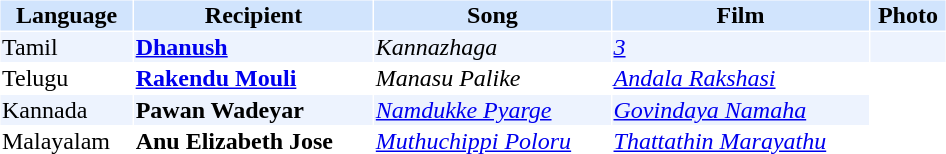<table cellspacing="1" cellpadding="1" border="0" style="width:50%;">
<tr style="background:#d1e4fd;">
<th>Language</th>
<th>Recipient</th>
<th>Song</th>
<th>Film</th>
<th>Photo</th>
</tr>
<tr style="background:#edf3fe;">
<td>Tamil</td>
<td><strong><a href='#'>Dhanush</a></strong></td>
<td><em>Kannazhaga</em></td>
<td><em><a href='#'>3</a></em></td>
<td></td>
</tr>
<tr>
<td>Telugu</td>
<td><strong><a href='#'>Rakendu Mouli</a></strong></td>
<td><em>Manasu Palike</em></td>
<td><em><a href='#'>Andala Rakshasi</a></em></td>
</tr>
<tr style="background:#edf3fe;">
<td>Kannada</td>
<td><strong>Pawan Wadeyar</strong></td>
<td><em><a href='#'>Namdukke Pyarge</a></em></td>
<td><em><a href='#'>Govindaya Namaha</a></em></td>
</tr>
<tr>
<td>Malayalam</td>
<td><strong>Anu Elizabeth Jose</strong></td>
<td><em><a href='#'>Muthuchippi Poloru</a></em></td>
<td><em><a href='#'>Thattathin Marayathu</a></em></td>
</tr>
</table>
